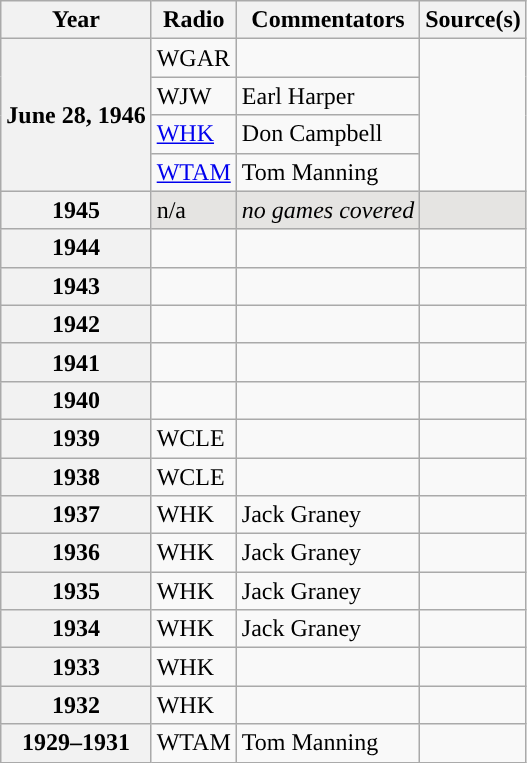<table class="wikitable">
<tr>
<th scope="col">Year</th>
<th scope="col">Radio</th>
<th scope="col">Commentators</th>
<th scope="col">Source(s)</th>
</tr>
<tr>
<th rowspan="4" scope="row">June 28, 1946</th>
<td>WGAR</td>
<td></td>
<td rowspan="4"></td>
</tr>
<tr>
<td>WJW</td>
<td>Earl Harper</td>
</tr>
<tr>
<td><a href='#'>WHK</a></td>
<td>Don Campbell</td>
</tr>
<tr>
<td><a href='#'>WTAM</a></td>
<td>Tom Manning</td>
</tr>
<tr style="background-color:#e5e4e2;">
<th scope = "row">1945</th>
<td>n/a</td>
<td><em>no games covered</em></td>
<td></td>
</tr>
<tr>
<th scope="row">1944</th>
<td></td>
<td></td>
<td></td>
</tr>
<tr>
<th scope="row">1943</th>
<td></td>
<td></td>
<td></td>
</tr>
<tr>
<th scope="row">1942</th>
<td></td>
<td></td>
<td></td>
</tr>
<tr>
<th scope="row">1941</th>
<td></td>
<td></td>
<td></td>
</tr>
<tr>
<th scope="row">1940</th>
<td></td>
<td></td>
<td></td>
</tr>
<tr>
<th scope="row">1939</th>
<td>WCLE</td>
<td></td>
<td></td>
</tr>
<tr>
<th scope="row">1938</th>
<td>WCLE</td>
<td></td>
<td></td>
</tr>
<tr>
<th scope="row">1937</th>
<td>WHK</td>
<td>Jack Graney</td>
<td></td>
</tr>
<tr>
<th scope="row">1936</th>
<td>WHK</td>
<td>Jack Graney</td>
<td></td>
</tr>
<tr>
<th scope="row">1935</th>
<td>WHK</td>
<td>Jack Graney</td>
<td></td>
</tr>
<tr>
<th scope="row">1934</th>
<td>WHK</td>
<td>Jack Graney</td>
<td></td>
</tr>
<tr>
<th scope="row">1933</th>
<td>WHK</td>
<td></td>
<td></td>
</tr>
<tr>
<th scope="row">1932</th>
<td>WHK</td>
<td></td>
<td></td>
</tr>
<tr>
<th scope = "row">1929–1931</th>
<td>WTAM</td>
<td>Tom Manning</td>
<td></td>
</tr>
</table>
